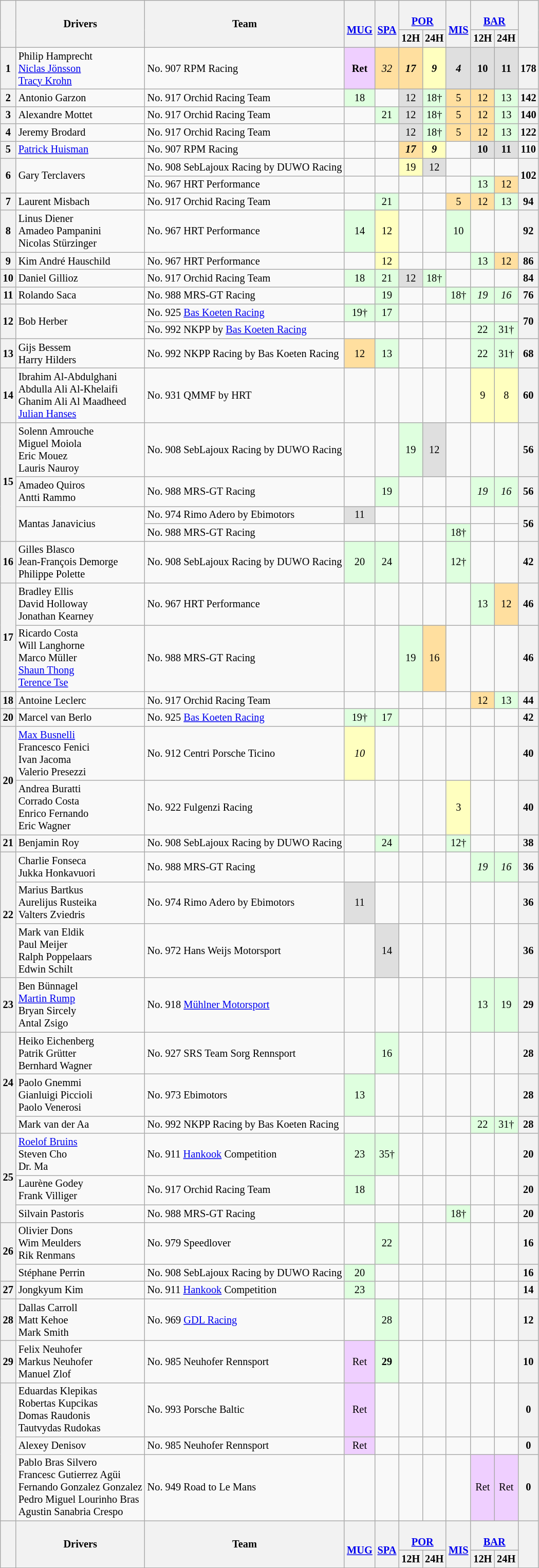<table align=left| class="wikitable" style="font-size: 85%; text-align: center;">
<tr valign="top">
<th rowspan=2 valign=middle></th>
<th rowspan=2 valign=middle>Drivers</th>
<th rowspan=2 valign=middle>Team</th>
<th rowspan=2 valign=middle><br><a href='#'>MUG</a></th>
<th rowspan=2 valign=middle><br><a href='#'>SPA</a></th>
<th colspan=2><br><a href='#'>POR</a></th>
<th rowspan=2 valign=middle><br><a href='#'>MIS</a></th>
<th colspan=2><br><a href='#'>BAR</a></th>
<th rowspan=2 valign=middle>  </th>
</tr>
<tr>
<th>12H</th>
<th>24H</th>
<th>12H</th>
<th>24H</th>
</tr>
<tr>
<th>1</th>
<td align=left> Philip Hamprecht<br> <a href='#'>Niclas Jönsson</a><br> <a href='#'>Tracy Krohn</a></td>
<td align=left> No. 907 RPM Racing</td>
<td style="background:#EFCFFF;"><strong>Ret</strong></td>
<td style="background:#FFDF9F;"><em>32</em></td>
<td style="background:#FFDF9F;"><strong><em>17</em></strong></td>
<td style="background:#FFFFBF;"><strong><em>9</em></strong></td>
<td style="background:#DFDFDF;"><strong><em>4</em></strong></td>
<td style="background:#DFDFDF;"><strong>10</strong></td>
<td style="background:#DFDFDF;"><strong>11</strong></td>
<th>178</th>
</tr>
<tr>
<th>2</th>
<td align=left> Antonio Garzon</td>
<td align=left> No. 917 Orchid Racing Team</td>
<td style="background:#DFFFDF;">18</td>
<td></td>
<td style="background:#DFDFDF;">12</td>
<td style="background:#DFFFDF;">18†</td>
<td style="background:#FFDF9F;">5</td>
<td style="background:#FFDF9F;">12</td>
<td style="background:#DFFFDF;">13</td>
<th>142</th>
</tr>
<tr>
<th>3</th>
<td align=left> Alexandre Mottet</td>
<td align=left> No. 917 Orchid Racing Team</td>
<td></td>
<td style="background:#DFFFDF;">21</td>
<td style="background:#DFDFDF;">12</td>
<td style="background:#DFFFDF;">18†</td>
<td style="background:#FFDF9F;">5</td>
<td style="background:#FFDF9F;">12</td>
<td style="background:#DFFFDF;">13</td>
<th>140</th>
</tr>
<tr>
<th>4</th>
<td align=left> Jeremy Brodard</td>
<td align=left> No. 917 Orchid Racing Team</td>
<td></td>
<td></td>
<td style="background:#DFDFDF;">12</td>
<td style="background:#DFFFDF;">18†</td>
<td style="background:#FFDF9F;">5</td>
<td style="background:#FFDF9F;">12</td>
<td style="background:#DFFFDF;">13</td>
<th>122</th>
</tr>
<tr>
<th>5</th>
<td align=left> <a href='#'>Patrick Huisman</a></td>
<td align=left> No. 907 RPM Racing</td>
<td></td>
<td></td>
<td style="background:#FFDF9F;"><strong><em>17</em></strong></td>
<td style="background:#FFFFBF;"><strong><em>9</em></strong></td>
<td></td>
<td style="background:#DFDFDF;"><strong>10</strong></td>
<td style="background:#DFDFDF;"><strong>11</strong></td>
<th>110</th>
</tr>
<tr>
<th rowspan=2>6</th>
<td rowspan=2 align=left> Gary Terclavers</td>
<td align=left> No. 908 SebLajoux Racing by DUWO Racing</td>
<td></td>
<td></td>
<td style="background:#FFFFBF;">19</td>
<td style="background:#DFDFDF;">12</td>
<td></td>
<td></td>
<td></td>
<th rowspan=2>102</th>
</tr>
<tr>
<td align=left> No. 967 HRT Performance</td>
<td></td>
<td></td>
<td></td>
<td></td>
<td></td>
<td style="background:#DFFFDF;">13</td>
<td style="background:#FFDF9F;">12</td>
</tr>
<tr>
<th>7</th>
<td align=left> Laurent Misbach</td>
<td align=left> No. 917 Orchid Racing Team</td>
<td></td>
<td style="background:#DFFFDF;">21</td>
<td></td>
<td></td>
<td style="background:#FFDF9F;">5</td>
<td style="background:#FFDF9F;">12</td>
<td style="background:#DFFFDF;">13</td>
<th>94</th>
</tr>
<tr>
<th>8</th>
<td align=left> Linus Diener<br> Amadeo Pampanini<br> Nicolas Stürzinger</td>
<td align=left> No. 967 HRT Performance</td>
<td style="background:#DFFFDF;">14</td>
<td style="background:#FFFFBF;">12</td>
<td></td>
<td></td>
<td style="background:#DFFFDF;">10</td>
<td></td>
<td></td>
<th>92</th>
</tr>
<tr>
<th>9</th>
<td align=left> Kim André Hauschild</td>
<td align=left> No. 967 HRT Performance</td>
<td></td>
<td style="background:#FFFFBF;">12</td>
<td></td>
<td></td>
<td></td>
<td style="background:#DFFFDF;">13</td>
<td style="background:#FFDF9F;">12</td>
<th>86</th>
</tr>
<tr>
<th>10</th>
<td align=left> Daniel Gillioz</td>
<td align=left> No. 917 Orchid Racing Team</td>
<td style="background:#DFFFDF;">18</td>
<td style="background:#DFFFDF;">21</td>
<td style="background:#DFDFDF;">12</td>
<td style="background:#DFFFDF;">18†</td>
<td></td>
<td></td>
<td></td>
<th>84</th>
</tr>
<tr>
<th>11</th>
<td align=left> Rolando Saca</td>
<td align=left> No. 988 MRS-GT Racing</td>
<td></td>
<td style="background:#DFFFDF;">19</td>
<td></td>
<td></td>
<td style="background:#DFFFDF;">18†</td>
<td style="background:#DFFFDF;"><em>19</em></td>
<td style="background:#DFFFDF;"><em>16</em></td>
<th>76</th>
</tr>
<tr>
<th rowspan=2>12</th>
<td rowspan=2 align=left> Bob Herber</td>
<td align=left> No. 925 <a href='#'>Bas Koeten Racing</a></td>
<td style="background:#DFFFDF;">19†</td>
<td style="background:#DFFFDF;">17</td>
<td></td>
<td></td>
<td></td>
<td></td>
<td></td>
<th rowspan=2>70</th>
</tr>
<tr>
<td align=left> No. 992 NKPP by <a href='#'>Bas Koeten Racing</a></td>
<td></td>
<td></td>
<td></td>
<td></td>
<td></td>
<td style="background:#DFFFDF;">22</td>
<td style="background:#DFFFDF;">31†</td>
</tr>
<tr>
<th>13</th>
<td align=left> Gijs Bessem<br> Harry Hilders</td>
<td align=left> No. 992 NKPP Racing by Bas Koeten Racing</td>
<td style="background:#FFDF9F;">12</td>
<td style="background:#DFFFDF;">13</td>
<td></td>
<td></td>
<td></td>
<td style="background:#DFFFDF;">22</td>
<td style="background:#DFFFDF;">31†</td>
<th>68</th>
</tr>
<tr>
<th>14</th>
<td align=left> Ibrahim Al-Abdulghani<br> Abdulla Ali Al-Khelaifi<br> Ghanim Ali Al Maadheed<br> <a href='#'>Julian Hanses</a></td>
<td align=left> No. 931 QMMF by HRT</td>
<td></td>
<td></td>
<td></td>
<td></td>
<td></td>
<td style="background:#FFFFBF;">9</td>
<td style="background:#FFFFBF;">8</td>
<th>60</th>
</tr>
<tr>
<th rowspan=4>15</th>
<td align=left> Solenn Amrouche<br> Miguel Moiola<br> Eric Mouez<br> Lauris Nauroy</td>
<td align=left> No. 908 SebLajoux Racing by DUWO Racing</td>
<td></td>
<td></td>
<td style="background:#DFFFDF;">19</td>
<td style="background:#DFDFDF;">12</td>
<td></td>
<td></td>
<td></td>
<th>56</th>
</tr>
<tr>
<td align=left> Amadeo Quiros<br> Antti Rammo</td>
<td align=left> No. 988 MRS-GT Racing</td>
<td></td>
<td style="background:#DFFFDF;">19</td>
<td></td>
<td></td>
<td></td>
<td style="background:#DFFFDF;"><em>19</em></td>
<td style="background:#DFFFDF;"><em>16</em></td>
<th>56</th>
</tr>
<tr>
<td rowspan=2 align=left> Mantas Janavicius</td>
<td align=left> No. 974 Rimo Adero by Ebimotors</td>
<td style="background:#DFDFDF;">11</td>
<td></td>
<td></td>
<td></td>
<td></td>
<td></td>
<td></td>
<th rowspan=2>56</th>
</tr>
<tr>
<td align=left> No. 988 MRS-GT Racing</td>
<td></td>
<td></td>
<td></td>
<td></td>
<td style="background:#DFFFDF;">18†</td>
<td></td>
<td></td>
</tr>
<tr>
<th>16</th>
<td align=left> Gilles Blasco<br> Jean-François Demorge<br> Philippe Polette</td>
<td align=left> No. 908 SebLajoux Racing by DUWO Racing</td>
<td style="background:#DFFFDF;">20</td>
<td style="background:#DFFFDF;">24</td>
<td></td>
<td></td>
<td style="background:#DFFFDF;">12†</td>
<td></td>
<td></td>
<th>42</th>
</tr>
<tr>
<th rowspan=2>17</th>
<td align=left> Bradley Ellis<br> David Holloway<br> Jonathan Kearney</td>
<td align=left> No. 967 HRT Performance</td>
<td></td>
<td></td>
<td></td>
<td></td>
<td></td>
<td style="background:#DFFFDF;">13</td>
<td style="background:#FFDF9F;">12</td>
<th>46</th>
</tr>
<tr>
<td align=left> Ricardo Costa<br> Will Langhorne<br> Marco Müller<br> <a href='#'>Shaun Thong</a><br> <a href='#'>Terence Tse</a></td>
<td align=left> No. 988 MRS-GT Racing</td>
<td></td>
<td></td>
<td style="background:#DFFFDF;">19</td>
<td style="background:#FFDF9F;">16</td>
<td></td>
<td></td>
<td></td>
<th>46</th>
</tr>
<tr>
<th>18</th>
<td align=left> Antoine Leclerc</td>
<td align=left> No. 917 Orchid Racing Team</td>
<td></td>
<td></td>
<td></td>
<td></td>
<td></td>
<td style="background:#FFDF9F;">12</td>
<td style="background:#DFFFDF;">13</td>
<th>44</th>
</tr>
<tr>
<th>20</th>
<td align=left> Marcel van Berlo</td>
<td align=left> No. 925 <a href='#'>Bas Koeten Racing</a></td>
<td style="background:#DFFFDF;">19†</td>
<td style="background:#DFFFDF;">17</td>
<td></td>
<td></td>
<td></td>
<td></td>
<td></td>
<th>42</th>
</tr>
<tr>
<th rowspan=2>20</th>
<td align=left> <a href='#'>Max Busnelli</a><br> Francesco Fenici<br> Ivan Jacoma<br> Valerio Presezzi</td>
<td align=left> No. 912 Centri Porsche Ticino</td>
<td style="background:#FFFFBF;"><em>10</em></td>
<td></td>
<td></td>
<td></td>
<td></td>
<td></td>
<td></td>
<th>40</th>
</tr>
<tr>
<td align=left> Andrea Buratti<br> Corrado Costa<br> Enrico Fernando<br> Eric Wagner</td>
<td align=left> No. 922 Fulgenzi Racing</td>
<td></td>
<td></td>
<td></td>
<td></td>
<td style="background:#FFFFBF;">3</td>
<td></td>
<td></td>
<th>40</th>
</tr>
<tr>
<th>21</th>
<td align=left> Benjamin Roy</td>
<td align=left> No. 908 SebLajoux Racing by DUWO Racing</td>
<td></td>
<td style="background:#DFFFDF;">24</td>
<td></td>
<td></td>
<td style="background:#DFFFDF;">12†</td>
<td></td>
<td></td>
<th>38</th>
</tr>
<tr>
<th rowspan=3>22</th>
<td align=left> Charlie Fonseca<br> Jukka Honkavuori</td>
<td align=left> No. 988 MRS-GT Racing</td>
<td></td>
<td></td>
<td></td>
<td></td>
<td></td>
<td style="background:#DFFFDF;"><em>19</em></td>
<td style="background:#DFFFDF;"><em>16</em></td>
<th>36</th>
</tr>
<tr>
<td align=left> Marius Bartkus<br> Aurelijus Rusteika<br> Valters Zviedris</td>
<td align=left> No. 974 Rimo Adero by Ebimotors</td>
<td style="background:#DFDFDF;">11</td>
<td></td>
<td></td>
<td></td>
<td></td>
<td></td>
<td></td>
<th>36</th>
</tr>
<tr>
<td align=left> Mark van Eldik<br> Paul Meijer<br> Ralph Poppelaars<br> Edwin Schilt</td>
<td align=left> No. 972 Hans Weijs Motorsport</td>
<td></td>
<td style="background:#DFDFDF;">14</td>
<td></td>
<td></td>
<td></td>
<td></td>
<td></td>
<th>36</th>
</tr>
<tr>
<th>23</th>
<td align=left> Ben Bünnagel<br> <a href='#'>Martin Rump</a><br> Bryan Sircely<br> Antal Zsigo</td>
<td align=left> No. 918 <a href='#'>Mühlner Motorsport</a></td>
<td></td>
<td></td>
<td></td>
<td></td>
<td></td>
<td style="background:#DFFFDF;">13</td>
<td style="background:#DFFFDF;">19</td>
<th>29</th>
</tr>
<tr>
<th rowspan=3>24</th>
<td align=left> Heiko Eichenberg<br> Patrik Grütter<br> Bernhard Wagner</td>
<td align=left> No. 927 SRS Team Sorg Rennsport</td>
<td></td>
<td style="background:#DFFFDF;">16</td>
<td></td>
<td></td>
<td></td>
<td></td>
<td></td>
<th>28</th>
</tr>
<tr>
<td align=left> Paolo Gnemmi<br> Gianluigi Piccioli<br> Paolo Venerosi</td>
<td align=left> No. 973 Ebimotors</td>
<td style="background:#DFFFDF;">13</td>
<td></td>
<td></td>
<td></td>
<td></td>
<td></td>
<td></td>
<th>28</th>
</tr>
<tr>
<td align=left> Mark van der Aa</td>
<td align=left> No. 992 NKPP Racing by Bas Koeten Racing</td>
<td></td>
<td></td>
<td></td>
<td></td>
<td></td>
<td style="background:#DFFFDF;">22</td>
<td style="background:#DFFFDF;">31†</td>
<th>28</th>
</tr>
<tr>
<th rowspan=3>25</th>
<td align=left> <a href='#'>Roelof Bruins</a><br> Steven Cho<br> Dr. Ma</td>
<td align=left> No. 911 <a href='#'>Hankook</a> Competition</td>
<td style="background:#DFFFDF;">23</td>
<td style="background:#DFFFDF;">35†</td>
<td></td>
<td></td>
<td></td>
<td></td>
<td></td>
<th>20</th>
</tr>
<tr>
<td align=left> Laurène Godey<br> Frank Villiger</td>
<td align=left> No. 917 Orchid Racing Team</td>
<td style="background:#DFFFDF;">18</td>
<td></td>
<td></td>
<td></td>
<td></td>
<td></td>
<td></td>
<th>20</th>
</tr>
<tr>
<td align=left> Silvain Pastoris</td>
<td align=left> No. 988 MRS-GT Racing</td>
<td></td>
<td></td>
<td></td>
<td></td>
<td style="background:#DFFFDF;">18†</td>
<td></td>
<td></td>
<th>20</th>
</tr>
<tr>
<th rowspan=2>26</th>
<td align=left> Olivier Dons<br> Wim Meulders<br> Rik Renmans</td>
<td align=left> No. 979 Speedlover</td>
<td></td>
<td style="background:#DFFFDF;">22</td>
<td></td>
<td></td>
<td></td>
<td></td>
<td></td>
<th>16</th>
</tr>
<tr>
<td align=left> Stéphane Perrin</td>
<td align=left> No. 908 SebLajoux Racing by DUWO Racing</td>
<td style="background:#DFFFDF;">20</td>
<td></td>
<td></td>
<td></td>
<td></td>
<td></td>
<td></td>
<th>16</th>
</tr>
<tr>
<th>27</th>
<td align=left> Jongkyum Kim</td>
<td align=left> No. 911 <a href='#'>Hankook</a> Competition</td>
<td style="background:#DFFFDF;">23</td>
<td></td>
<td></td>
<td></td>
<td></td>
<td></td>
<td></td>
<th>14</th>
</tr>
<tr>
<th>28</th>
<td align=left> Dallas Carroll<br> Matt Kehoe<br> Mark Smith</td>
<td align=left> No. 969 <a href='#'>GDL Racing</a></td>
<td></td>
<td style="background:#DFFFDF;">28</td>
<td></td>
<td></td>
<td></td>
<td></td>
<td></td>
<th>12</th>
</tr>
<tr>
<th>29</th>
<td align=left> Felix Neuhofer<br> Markus Neuhofer<br> Manuel Zlof</td>
<td align=left> No. 985 Neuhofer Rennsport</td>
<td style="background:#EFCFFF;">Ret</td>
<td style="background:#DFFFDF;"><strong>29</strong></td>
<td></td>
<td></td>
<td></td>
<td></td>
<td></td>
<th>10</th>
</tr>
<tr>
<th rowspan=3></th>
<td align=left> Eduardas Klepikas<br> Robertas Kupcikas<br> Domas Raudonis<br> Tautvydas Rudokas</td>
<td align=left> No. 993 Porsche Baltic</td>
<td style="background:#EFCFFF;">Ret</td>
<td></td>
<td></td>
<td></td>
<td></td>
<td></td>
<td></td>
<th>0</th>
</tr>
<tr>
<td align=left> Alexey Denisov</td>
<td align=left> No. 985 Neuhofer Rennsport</td>
<td style="background:#EFCFFF;">Ret</td>
<td></td>
<td></td>
<td></td>
<td></td>
<td></td>
<td></td>
<th>0</th>
</tr>
<tr>
<td align=left> Pablo Bras Silvero<br> Francesc Gutierrez Agüi<br> Fernando Gonzalez Gonzalez<br> Pedro Miguel Lourinho Bras<br> Agustin Sanabria Crespo</td>
<td align=left> No. 949 Road to Le Mans</td>
<td></td>
<td></td>
<td></td>
<td></td>
<td></td>
<td style="background:#EFCFFF;">Ret</td>
<td style="background:#EFCFFF;">Ret</td>
<th>0</th>
</tr>
<tr>
<th rowspan=2 valign=middle></th>
<th rowspan=2 valign=middle>Drivers</th>
<th rowspan=2 valign=middle>Team</th>
<th rowspan=2 valign=middle><br><a href='#'>MUG</a></th>
<th rowspan=2 valign=middle><br><a href='#'>SPA</a></th>
<th colspan=2><br><a href='#'>POR</a></th>
<th rowspan=2 valign=middle><br><a href='#'>MIS</a></th>
<th colspan=2><br><a href='#'>BAR</a></th>
<th rowspan=2 valign=middle>  </th>
</tr>
<tr>
<th>12H</th>
<th>24H</th>
<th>12H</th>
<th>24H</th>
</tr>
<tr>
</tr>
</table>
